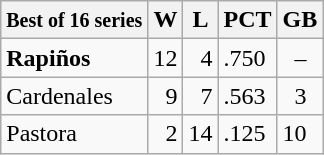<table class="wikitable">
<tr>
<th><small>Best of 16 series</small></th>
<th>W</th>
<th>L</th>
<th>PCT</th>
<th>GB</th>
</tr>
<tr>
<td><strong>Rapiños</strong></td>
<td>12</td>
<td>  4</td>
<td>.750</td>
<td>  –</td>
</tr>
<tr>
<td>Cardenales</td>
<td>  9</td>
<td>  7</td>
<td>.563</td>
<td>  3</td>
</tr>
<tr>
<td>Pastora</td>
<td>  2</td>
<td>14</td>
<td>.125</td>
<td>10</td>
</tr>
</table>
